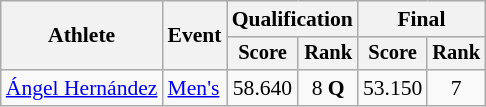<table class="wikitable" style="font-size:90%">
<tr>
<th rowspan="2">Athlete</th>
<th rowspan="2">Event</th>
<th colspan="2">Qualification</th>
<th colspan="2">Final</th>
</tr>
<tr style="font-size:95%">
<th>Score</th>
<th>Rank</th>
<th>Score</th>
<th>Rank</th>
</tr>
<tr align=center>
<td align=left><a href='#'>Ángel Hernández</a></td>
<td align=left><a href='#'>Men's</a></td>
<td>58.640</td>
<td>8 <strong>Q</strong></td>
<td>53.150</td>
<td>7</td>
</tr>
</table>
